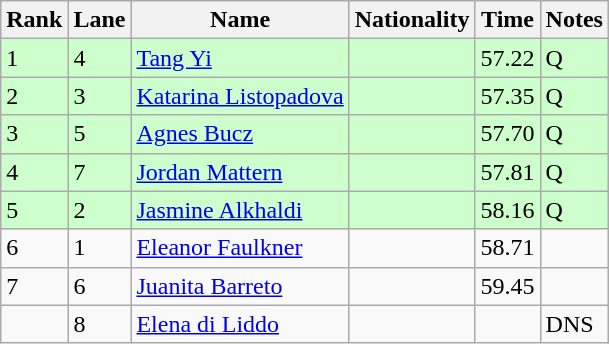<table class="wikitable">
<tr>
<th>Rank</th>
<th>Lane</th>
<th>Name</th>
<th>Nationality</th>
<th>Time</th>
<th>Notes</th>
</tr>
<tr bgcolor=ccffcc>
<td>1</td>
<td>4</td>
<td><a href='#'>Tang Yi</a></td>
<td></td>
<td>57.22</td>
<td>Q</td>
</tr>
<tr bgcolor=ccffcc>
<td>2</td>
<td>3</td>
<td><a href='#'>Katarina Listopadova</a></td>
<td></td>
<td>57.35</td>
<td>Q</td>
</tr>
<tr bgcolor=ccffcc>
<td>3</td>
<td>5</td>
<td><a href='#'>Agnes Bucz</a></td>
<td></td>
<td>57.70</td>
<td>Q</td>
</tr>
<tr bgcolor=ccffcc>
<td>4</td>
<td>7</td>
<td><a href='#'>Jordan Mattern</a></td>
<td></td>
<td>57.81</td>
<td>Q</td>
</tr>
<tr bgcolor=ccffcc>
<td>5</td>
<td>2</td>
<td><a href='#'>Jasmine Alkhaldi</a></td>
<td></td>
<td>58.16</td>
<td>Q</td>
</tr>
<tr>
<td>6</td>
<td>1</td>
<td><a href='#'>Eleanor Faulkner</a></td>
<td></td>
<td>58.71</td>
<td></td>
</tr>
<tr>
<td>7</td>
<td>6</td>
<td><a href='#'>Juanita Barreto</a></td>
<td></td>
<td>59.45</td>
<td></td>
</tr>
<tr>
<td></td>
<td>8</td>
<td><a href='#'>Elena di Liddo</a></td>
<td></td>
<td></td>
<td>DNS</td>
</tr>
</table>
